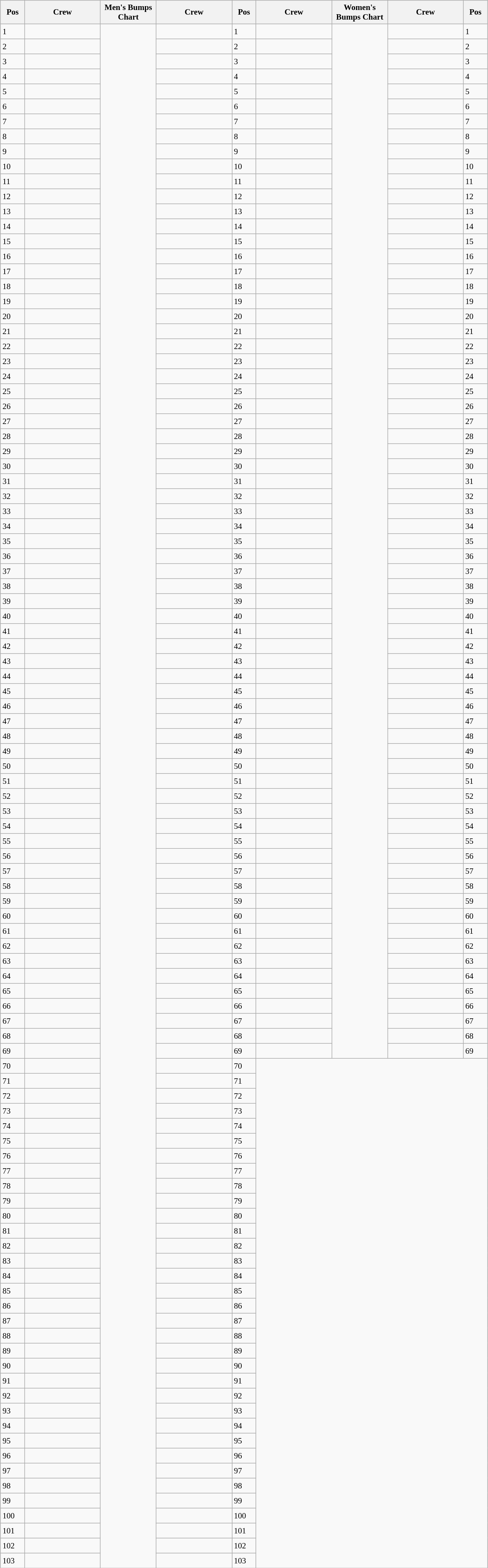<table class="wikitable" style="font-size:88%; white-space:nowrap; margin:0.5em auto">
<tr style="white-space:normal">
<th width=35>Pos</th>
<th width=125>Crew</th>
<th width=90>Men's Bumps Chart</th>
<th width=125>Crew</th>
<th width=35>Pos</th>
<th width=125>Crew</th>
<th width=90>Women's Bumps Chart</th>
<th width=125>Crew</th>
<th width=35>Pos</th>
</tr>
<tr style="height:26px">
<td>1</td>
<td></td>
<td rowspan="103" style="padding:0"><br></td>
<td></td>
<td>1</td>
<td></td>
<td rowspan="69" style="padding:0"><br></td>
<td></td>
<td>1</td>
</tr>
<tr style="height:26px">
<td>2</td>
<td></td>
<td></td>
<td>2</td>
<td></td>
<td></td>
<td>2</td>
</tr>
<tr style="height:26px">
<td>3</td>
<td></td>
<td></td>
<td>3</td>
<td></td>
<td></td>
<td>3</td>
</tr>
<tr style="height:26px">
<td>4</td>
<td></td>
<td></td>
<td>4</td>
<td></td>
<td></td>
<td>4</td>
</tr>
<tr style="height:26px">
<td>5</td>
<td></td>
<td></td>
<td>5</td>
<td></td>
<td></td>
<td>5</td>
</tr>
<tr style="height:26px">
<td>6</td>
<td></td>
<td></td>
<td>6</td>
<td></td>
<td></td>
<td>6</td>
</tr>
<tr style="height:26px">
<td>7</td>
<td></td>
<td></td>
<td>7</td>
<td></td>
<td></td>
<td>7</td>
</tr>
<tr style="height:26px">
<td>8</td>
<td></td>
<td></td>
<td>8</td>
<td></td>
<td></td>
<td>8</td>
</tr>
<tr style="height:26px">
<td>9</td>
<td></td>
<td></td>
<td>9</td>
<td></td>
<td></td>
<td>9</td>
</tr>
<tr style="height:26px">
<td>10</td>
<td></td>
<td></td>
<td>10</td>
<td></td>
<td></td>
<td>10</td>
</tr>
<tr style="height:26px">
<td>11</td>
<td></td>
<td></td>
<td>11</td>
<td></td>
<td></td>
<td>11</td>
</tr>
<tr style="height:26px">
<td>12</td>
<td></td>
<td></td>
<td>12</td>
<td></td>
<td></td>
<td>12</td>
</tr>
<tr style="height:26px">
<td>13</td>
<td></td>
<td></td>
<td>13</td>
<td></td>
<td></td>
<td>13</td>
</tr>
<tr style="height:26px">
<td>14</td>
<td></td>
<td></td>
<td>14</td>
<td></td>
<td></td>
<td>14</td>
</tr>
<tr style="height:26px">
<td>15</td>
<td></td>
<td></td>
<td>15</td>
<td></td>
<td></td>
<td>15</td>
</tr>
<tr style="height:26px">
<td>16</td>
<td></td>
<td></td>
<td>16</td>
<td></td>
<td></td>
<td>16</td>
</tr>
<tr style="height:26px">
<td>17</td>
<td></td>
<td></td>
<td>17</td>
<td></td>
<td></td>
<td>17</td>
</tr>
<tr style="height:26px">
<td>18</td>
<td></td>
<td></td>
<td>18</td>
<td></td>
<td></td>
<td>18</td>
</tr>
<tr style="height:26px">
<td>19</td>
<td></td>
<td></td>
<td>19</td>
<td></td>
<td></td>
<td>19</td>
</tr>
<tr style="height:26px">
<td>20</td>
<td></td>
<td></td>
<td>20</td>
<td></td>
<td></td>
<td>20</td>
</tr>
<tr style="height:26px">
<td>21</td>
<td></td>
<td></td>
<td>21</td>
<td></td>
<td></td>
<td>21</td>
</tr>
<tr style="height:26px">
<td>22</td>
<td></td>
<td></td>
<td>22</td>
<td></td>
<td></td>
<td>22</td>
</tr>
<tr style="height:26px">
<td>23</td>
<td></td>
<td></td>
<td>23</td>
<td></td>
<td></td>
<td>23</td>
</tr>
<tr style="height:26px">
<td>24</td>
<td></td>
<td></td>
<td>24</td>
<td></td>
<td></td>
<td>24</td>
</tr>
<tr style="height:26px">
<td>25</td>
<td></td>
<td></td>
<td>25</td>
<td></td>
<td></td>
<td>25</td>
</tr>
<tr style="height:26px">
<td>26</td>
<td></td>
<td></td>
<td>26</td>
<td></td>
<td></td>
<td>26</td>
</tr>
<tr style="height:26px">
<td>27</td>
<td></td>
<td></td>
<td>27</td>
<td></td>
<td></td>
<td>27</td>
</tr>
<tr style="height:26px">
<td>28</td>
<td></td>
<td></td>
<td>28</td>
<td></td>
<td></td>
<td>28</td>
</tr>
<tr style="height:26px">
<td>29</td>
<td></td>
<td></td>
<td>29</td>
<td></td>
<td></td>
<td>29</td>
</tr>
<tr style="height:26px">
<td>30</td>
<td></td>
<td></td>
<td>30</td>
<td></td>
<td></td>
<td>30</td>
</tr>
<tr style="height:26px">
<td>31</td>
<td></td>
<td></td>
<td>31</td>
<td></td>
<td></td>
<td>31</td>
</tr>
<tr style="height:26px">
<td>32</td>
<td></td>
<td></td>
<td>32</td>
<td></td>
<td></td>
<td>32</td>
</tr>
<tr style="height:26px">
<td>33</td>
<td></td>
<td></td>
<td>33</td>
<td></td>
<td></td>
<td>33</td>
</tr>
<tr style="height:26px">
<td>34</td>
<td></td>
<td></td>
<td>34</td>
<td></td>
<td></td>
<td>34</td>
</tr>
<tr style="height:26px">
<td>35</td>
<td></td>
<td></td>
<td>35</td>
<td></td>
<td></td>
<td>35</td>
</tr>
<tr style="height:26px">
<td>36</td>
<td></td>
<td></td>
<td>36</td>
<td></td>
<td></td>
<td>36</td>
</tr>
<tr style="height:26px">
<td>37</td>
<td></td>
<td></td>
<td>37</td>
<td></td>
<td></td>
<td>37</td>
</tr>
<tr style="height:26px">
<td>38</td>
<td></td>
<td></td>
<td>38</td>
<td></td>
<td></td>
<td>38</td>
</tr>
<tr style="height:26px">
<td>39</td>
<td></td>
<td></td>
<td>39</td>
<td></td>
<td></td>
<td>39</td>
</tr>
<tr style="height:26px">
<td>40</td>
<td></td>
<td></td>
<td>40</td>
<td></td>
<td></td>
<td>40</td>
</tr>
<tr style="height:26px">
<td>41</td>
<td></td>
<td></td>
<td>41</td>
<td></td>
<td></td>
<td>41</td>
</tr>
<tr style="height:26px">
<td>42</td>
<td></td>
<td></td>
<td>42</td>
<td></td>
<td></td>
<td>42</td>
</tr>
<tr style="height:26px">
<td>43</td>
<td></td>
<td></td>
<td>43</td>
<td></td>
<td></td>
<td>43</td>
</tr>
<tr style="height:26px">
<td>44</td>
<td></td>
<td></td>
<td>44</td>
<td></td>
<td></td>
<td>44</td>
</tr>
<tr style="height:26px">
<td>45</td>
<td></td>
<td></td>
<td>45</td>
<td></td>
<td></td>
<td>45</td>
</tr>
<tr style="height:26px">
<td>46</td>
<td></td>
<td></td>
<td>46</td>
<td></td>
<td></td>
<td>46</td>
</tr>
<tr style="height:26px">
<td>47</td>
<td></td>
<td></td>
<td>47</td>
<td></td>
<td></td>
<td>47</td>
</tr>
<tr style="height:26px">
<td>48</td>
<td></td>
<td></td>
<td>48</td>
<td></td>
<td></td>
<td>48</td>
</tr>
<tr style="height:26px">
<td>49</td>
<td></td>
<td></td>
<td>49</td>
<td></td>
<td></td>
<td>49</td>
</tr>
<tr style="height:26px">
<td>50</td>
<td></td>
<td></td>
<td>50</td>
<td></td>
<td></td>
<td>50</td>
</tr>
<tr style="height:26px">
<td>51</td>
<td></td>
<td></td>
<td>51</td>
<td></td>
<td></td>
<td>51</td>
</tr>
<tr style="height:26px">
<td>52</td>
<td></td>
<td></td>
<td>52</td>
<td></td>
<td></td>
<td>52</td>
</tr>
<tr style="height:26px">
<td>53</td>
<td></td>
<td></td>
<td>53</td>
<td></td>
<td></td>
<td>53</td>
</tr>
<tr style="height:26px">
<td>54</td>
<td></td>
<td></td>
<td>54</td>
<td></td>
<td></td>
<td>54</td>
</tr>
<tr style="height:26px">
<td>55</td>
<td></td>
<td></td>
<td>55</td>
<td></td>
<td></td>
<td>55</td>
</tr>
<tr style="height:26px">
<td>56</td>
<td></td>
<td></td>
<td>56</td>
<td></td>
<td></td>
<td>56</td>
</tr>
<tr style="height:26px">
<td>57</td>
<td></td>
<td></td>
<td>57</td>
<td></td>
<td></td>
<td>57</td>
</tr>
<tr style="height:26px">
<td>58</td>
<td></td>
<td></td>
<td>58</td>
<td></td>
<td></td>
<td>58</td>
</tr>
<tr style="height:26px">
<td>59</td>
<td></td>
<td></td>
<td>59</td>
<td></td>
<td></td>
<td>59</td>
</tr>
<tr style="height:26px">
<td>60</td>
<td></td>
<td></td>
<td>60</td>
<td></td>
<td></td>
<td>60</td>
</tr>
<tr style="height:26px">
<td>61</td>
<td></td>
<td></td>
<td>61</td>
<td></td>
<td></td>
<td>61</td>
</tr>
<tr style="height:26px">
<td>62</td>
<td></td>
<td></td>
<td>62</td>
<td></td>
<td></td>
<td>62</td>
</tr>
<tr style="height:26px">
<td>63</td>
<td></td>
<td></td>
<td>63</td>
<td></td>
<td></td>
<td>63</td>
</tr>
<tr style="height:26px">
<td>64</td>
<td></td>
<td></td>
<td>64</td>
<td></td>
<td></td>
<td>64</td>
</tr>
<tr style="height:26px">
<td>65</td>
<td></td>
<td></td>
<td>65</td>
<td></td>
<td></td>
<td>65</td>
</tr>
<tr style="height:26px">
<td>66</td>
<td></td>
<td></td>
<td>66</td>
<td></td>
<td></td>
<td>66</td>
</tr>
<tr style="height:26px">
<td>67</td>
<td></td>
<td></td>
<td>67</td>
<td></td>
<td></td>
<td>67</td>
</tr>
<tr style="height:26px">
<td>68</td>
<td></td>
<td></td>
<td>68</td>
<td></td>
<td></td>
<td>68</td>
</tr>
<tr style="height:26px">
<td>69</td>
<td></td>
<td></td>
<td>69</td>
<td></td>
<td></td>
<td>69</td>
</tr>
<tr style="height:26px">
<td>70</td>
<td></td>
<td></td>
<td>70</td>
<td colspan="4" rowspan="34"> </td>
</tr>
<tr style="height:26px">
<td>71</td>
<td></td>
<td></td>
<td>71</td>
</tr>
<tr style="height:26px">
<td>72</td>
<td></td>
<td></td>
<td>72</td>
</tr>
<tr style="height:26px">
<td>73</td>
<td></td>
<td></td>
<td>73</td>
</tr>
<tr style="height:26px">
<td>74</td>
<td></td>
<td></td>
<td>74</td>
</tr>
<tr style="height:26px">
<td>75</td>
<td></td>
<td></td>
<td>75</td>
</tr>
<tr style="height:26px">
<td>76</td>
<td></td>
<td></td>
<td>76</td>
</tr>
<tr style="height:26px">
<td>77</td>
<td></td>
<td></td>
<td>77</td>
</tr>
<tr style="height:26px">
<td>78</td>
<td></td>
<td></td>
<td>78</td>
</tr>
<tr style="height:26px">
<td>79</td>
<td></td>
<td></td>
<td>79</td>
</tr>
<tr style="height:26px">
<td>80</td>
<td></td>
<td></td>
<td>80</td>
</tr>
<tr style="height:26px">
<td>81</td>
<td></td>
<td></td>
<td>81</td>
</tr>
<tr style="height:26px">
<td>82</td>
<td></td>
<td></td>
<td>82</td>
</tr>
<tr style="height:26px">
<td>83</td>
<td></td>
<td></td>
<td>83</td>
</tr>
<tr style="height:26px">
<td>84</td>
<td></td>
<td></td>
<td>84</td>
</tr>
<tr style="height:26px">
<td>85</td>
<td></td>
<td></td>
<td>85</td>
</tr>
<tr style="height:26px">
<td>86</td>
<td></td>
<td></td>
<td>86</td>
</tr>
<tr style="height:26px">
<td>87</td>
<td></td>
<td></td>
<td>87</td>
</tr>
<tr style="height:26px">
<td>88</td>
<td></td>
<td></td>
<td>88</td>
</tr>
<tr style="height:26px">
<td>89</td>
<td></td>
<td></td>
<td>89</td>
</tr>
<tr style="height:26px">
<td>90</td>
<td></td>
<td></td>
<td>90</td>
</tr>
<tr style="height:26px">
<td>91</td>
<td></td>
<td></td>
<td>91</td>
</tr>
<tr style="height:26px">
<td>92</td>
<td></td>
<td></td>
<td>92</td>
</tr>
<tr style="height:26px">
<td>93</td>
<td></td>
<td></td>
<td>93</td>
</tr>
<tr style="height:26px">
<td>94</td>
<td></td>
<td></td>
<td>94</td>
</tr>
<tr style="height:26px">
<td>95</td>
<td></td>
<td></td>
<td>95</td>
</tr>
<tr style="height:26px">
<td>96</td>
<td></td>
<td></td>
<td>96</td>
</tr>
<tr style="height:26px">
<td>97</td>
<td></td>
<td></td>
<td>97</td>
</tr>
<tr style="height:26px">
<td>98</td>
<td></td>
<td></td>
<td>98</td>
</tr>
<tr style="height:26px">
<td>99</td>
<td></td>
<td></td>
<td>99</td>
</tr>
<tr style="height:26px">
<td>100</td>
<td></td>
<td></td>
<td>100</td>
</tr>
<tr style="height:26px">
<td>101</td>
<td></td>
<td></td>
<td>101</td>
</tr>
<tr style="height:26px">
<td>102</td>
<td></td>
<td></td>
<td>102</td>
</tr>
<tr style="height:26px">
<td>103</td>
<td></td>
<td></td>
<td>103</td>
</tr>
</table>
